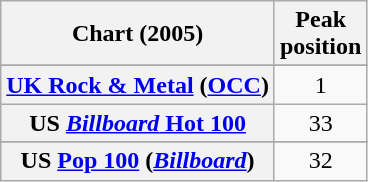<table class="wikitable sortable plainrowheaders" style="text-align:center">
<tr>
<th scope="col">Chart (2005)</th>
<th scope="col">Peak<br>position</th>
</tr>
<tr>
</tr>
<tr>
</tr>
<tr>
</tr>
<tr>
</tr>
<tr>
</tr>
<tr>
</tr>
<tr>
<th scope="row"><a href='#'>UK Rock & Metal</a> (<a href='#'>OCC</a>)</th>
<td>1</td>
</tr>
<tr>
<th scope="row">US <a href='#'><em>Billboard</em> Hot 100</a></th>
<td>33</td>
</tr>
<tr>
</tr>
<tr>
<th scope="row">US <a href='#'>Pop 100</a> (<em><a href='#'>Billboard</a></em>)</th>
<td>32</td>
</tr>
</table>
